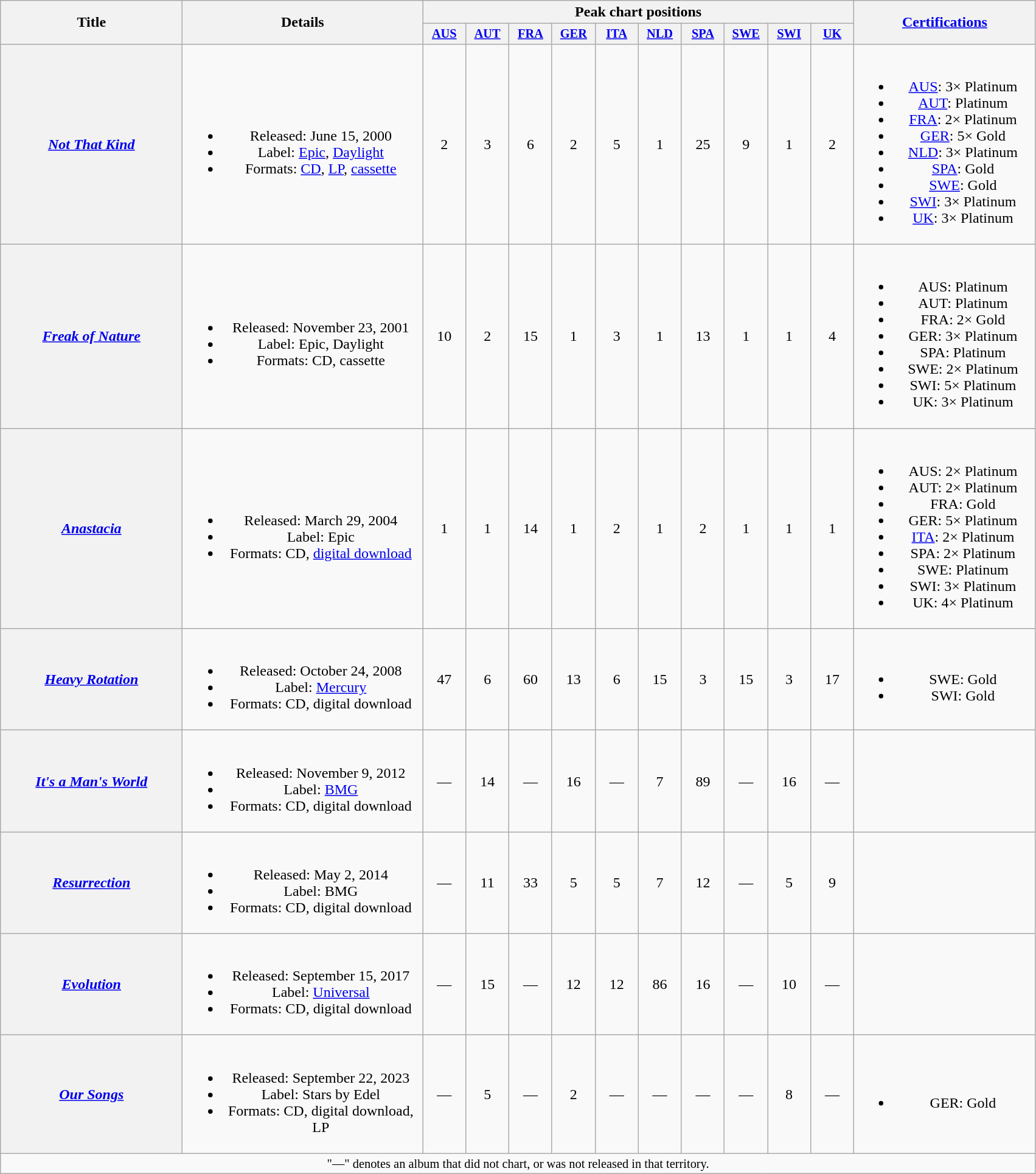<table class="wikitable plainrowheaders" style="text-align:center;">
<tr>
<th scope="col" rowspan="2" style="width:12em;">Title</th>
<th scope="col" rowspan="2" style="width:16em;">Details</th>
<th scope="col" colspan="10">Peak chart positions</th>
<th scope="col" rowspan="2" style="width:12em;"><a href='#'>Certifications</a></th>
</tr>
<tr>
<th scope="col" style="width:3em;font-size:85%;"><a href='#'>AUS</a><br></th>
<th scope="col" style="width:3em;font-size:85%;"><a href='#'>AUT</a><br></th>
<th scope="col" style="width:3em;font-size:85%;"><a href='#'>FRA</a><br></th>
<th scope="col" style="width:3em;font-size:85%;"><a href='#'>GER</a><br></th>
<th scope="col" style="width:3em;font-size:85%;"><a href='#'>ITA</a><br></th>
<th scope="col" style="width:3em;font-size:85%;"><a href='#'>NLD</a><br></th>
<th scope="col" style="width:3em;font-size:85%;"><a href='#'>SPA</a><br></th>
<th scope="col" style="width:3em;font-size:85%;"><a href='#'>SWE</a><br></th>
<th scope="col" style="width:3em;font-size:85%;"><a href='#'>SWI</a><br></th>
<th scope="col" style="width:3em;font-size:85%;"><a href='#'>UK</a><br></th>
</tr>
<tr>
<th scope="row"><em><a href='#'>Not That Kind</a></em></th>
<td><br><ul><li>Released: June 15, 2000</li><li>Label: <a href='#'>Epic</a>, <a href='#'>Daylight</a></li><li>Formats: <a href='#'>CD</a>, <a href='#'>LP</a>, <a href='#'>cassette</a></li></ul></td>
<td>2</td>
<td>3</td>
<td>6</td>
<td>2</td>
<td>5</td>
<td>1</td>
<td>25</td>
<td>9</td>
<td>1</td>
<td>2</td>
<td><br><ul><li><a href='#'>AUS</a>: 3× Platinum</li><li><a href='#'>AUT</a>: Platinum</li><li><a href='#'>FRA</a>: 2× Platinum</li><li><a href='#'>GER</a>: 5× Gold</li><li><a href='#'>NLD</a>: 3× Platinum</li><li><a href='#'>SPA</a>: Gold</li><li><a href='#'>SWE</a>: Gold</li><li><a href='#'>SWI</a>: 3× Platinum</li><li><a href='#'>UK</a>: 3× Platinum</li></ul></td>
</tr>
<tr>
<th scope="row"><em><a href='#'>Freak of Nature</a></em></th>
<td><br><ul><li>Released: November 23, 2001</li><li>Label: Epic, Daylight</li><li>Formats: CD, cassette</li></ul></td>
<td>10</td>
<td>2</td>
<td>15</td>
<td>1</td>
<td>3</td>
<td>1</td>
<td>13</td>
<td>1</td>
<td>1</td>
<td>4</td>
<td><br><ul><li>AUS: Platinum</li><li>AUT: Platinum</li><li>FRA: 2× Gold</li><li>GER: 3× Platinum</li><li>SPA: Platinum</li><li>SWE: 2× Platinum</li><li>SWI: 5× Platinum</li><li>UK: 3× Platinum</li></ul></td>
</tr>
<tr>
<th scope="row"><em><a href='#'>Anastacia</a></em></th>
<td><br><ul><li>Released: March 29, 2004</li><li>Label: Epic</li><li>Formats: CD, <a href='#'>digital download</a></li></ul></td>
<td>1</td>
<td>1</td>
<td>14</td>
<td>1</td>
<td>2</td>
<td>1</td>
<td>2</td>
<td>1</td>
<td>1</td>
<td>1</td>
<td><br><ul><li>AUS: 2× Platinum</li><li>AUT: 2× Platinum</li><li>FRA: Gold</li><li>GER: 5× Platinum</li><li><a href='#'>ITA</a>: 2× Platinum</li><li>SPA: 2× Platinum</li><li>SWE: Platinum</li><li>SWI: 3× Platinum</li><li>UK: 4× Platinum</li></ul></td>
</tr>
<tr>
<th scope="row"><em><a href='#'>Heavy Rotation</a></em></th>
<td><br><ul><li>Released: October 24, 2008</li><li>Label: <a href='#'>Mercury</a></li><li>Formats: CD, digital download</li></ul></td>
<td>47</td>
<td>6</td>
<td>60</td>
<td>13</td>
<td>6</td>
<td>15</td>
<td>3</td>
<td>15</td>
<td>3</td>
<td>17</td>
<td><br><ul><li>SWE: Gold</li><li>SWI: Gold</li></ul></td>
</tr>
<tr>
<th scope="row"><em><a href='#'>It's a Man's World</a></em></th>
<td><br><ul><li>Released: November 9, 2012</li><li>Label: <a href='#'>BMG</a></li><li>Formats: CD, digital download</li></ul></td>
<td>—</td>
<td>14</td>
<td>—</td>
<td>16</td>
<td>—</td>
<td>7</td>
<td>89</td>
<td>—</td>
<td>16</td>
<td>—</td>
<td></td>
</tr>
<tr>
<th scope="row"><em><a href='#'>Resurrection</a></em></th>
<td><br><ul><li>Released: May 2, 2014</li><li>Label: BMG</li><li>Formats: CD, digital download</li></ul></td>
<td>—</td>
<td>11</td>
<td>33</td>
<td>5</td>
<td>5</td>
<td>7</td>
<td>12</td>
<td>—</td>
<td>5</td>
<td>9</td>
<td></td>
</tr>
<tr>
<th scope="row"><em><a href='#'>Evolution</a></em></th>
<td><br><ul><li>Released: September 15, 2017</li><li>Label: <a href='#'>Universal</a></li><li>Formats: CD, digital download</li></ul></td>
<td>—</td>
<td>15</td>
<td>—</td>
<td>12</td>
<td>12</td>
<td>86</td>
<td>16</td>
<td>—</td>
<td>10</td>
<td>—</td>
<td></td>
</tr>
<tr>
<th scope="row"><em><a href='#'>Our Songs</a></em></th>
<td><br><ul><li>Released: September 22, 2023</li><li>Label: Stars by Edel</li><li>Formats: CD, digital download, LP</li></ul></td>
<td>—</td>
<td>5</td>
<td>—</td>
<td>2</td>
<td>—</td>
<td>—</td>
<td>—</td>
<td>—</td>
<td>8</td>
<td>—</td>
<td><br><ul><li>GER: Gold</li></ul></td>
</tr>
<tr>
<td colspan="20" style="text-align:center; font-size:85%;">"—" denotes an album that did not chart, or was not released in that territory.</td>
</tr>
</table>
